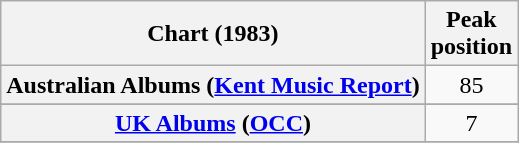<table class="wikitable sortable plainrowheaders" style="text-align:center">
<tr>
<th scope="col">Chart (1983)</th>
<th scope="col">Peak<br>position</th>
</tr>
<tr>
<th scope="row">Australian Albums (<a href='#'>Kent Music Report</a>)</th>
<td>85</td>
</tr>
<tr>
</tr>
<tr>
<th scope="row"><a href='#'>UK Albums</a> (<a href='#'>OCC</a>)</th>
<td>7</td>
</tr>
<tr>
</tr>
</table>
